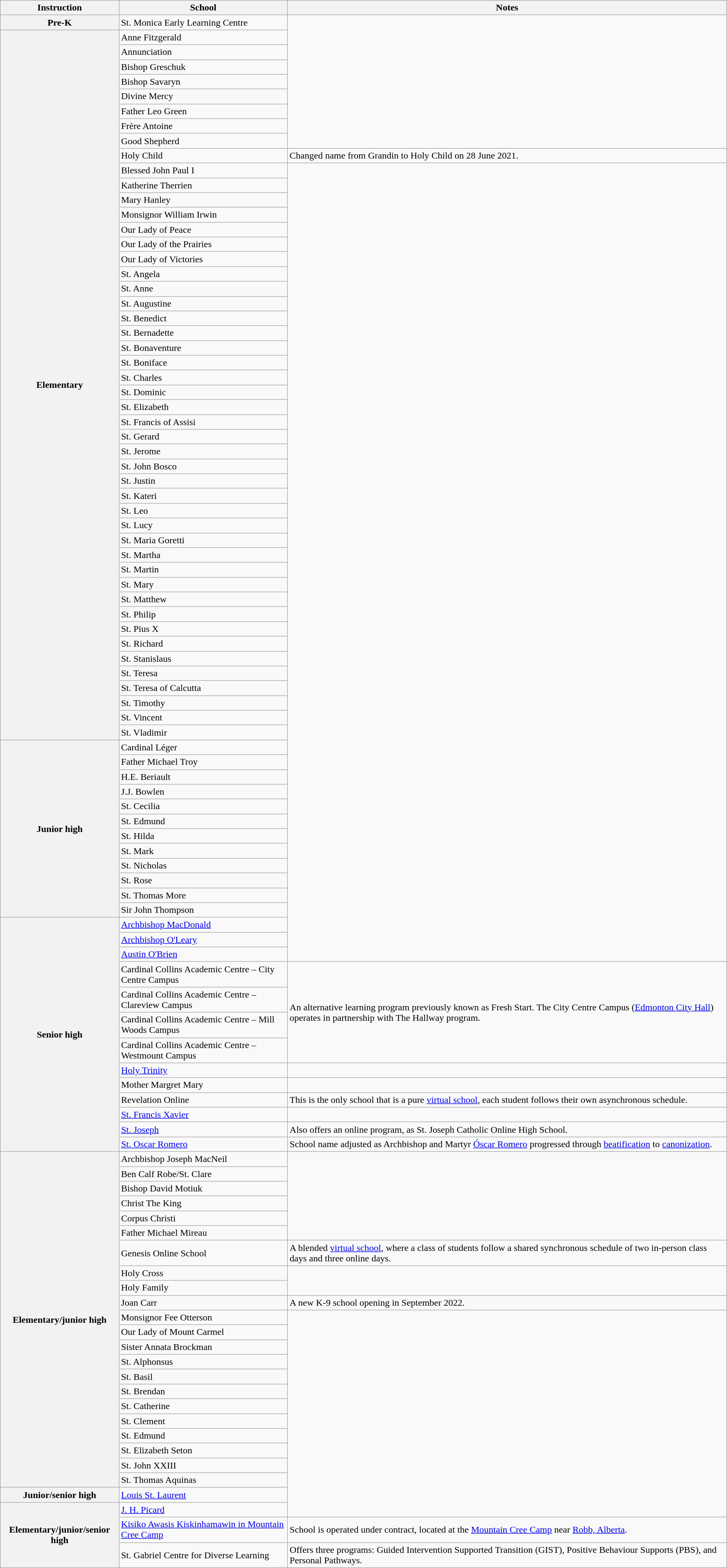<table class="wikitable">
<tr>
<th>Instruction</th>
<th>School</th>
<th>Notes</th>
</tr>
<tr>
<th>Pre-K</th>
<td>St. Monica Early Learning Centre</td>
<td rowspan="9"></td>
</tr>
<tr>
<th rowspan="48">Elementary</th>
<td>Anne Fitzgerald</td>
</tr>
<tr>
<td>Annunciation</td>
</tr>
<tr>
<td>Bishop Greschuk</td>
</tr>
<tr>
<td>Bishop Savaryn</td>
</tr>
<tr>
<td>Divine Mercy</td>
</tr>
<tr>
<td>Father Leo Green</td>
</tr>
<tr>
<td>Frère Antoine</td>
</tr>
<tr>
<td>Good Shepherd</td>
</tr>
<tr>
<td>Holy Child</td>
<td>Changed name from Grandin to Holy Child on 28 June 2021.</td>
</tr>
<tr>
<td>Blessed John Paul I</td>
<td rowspan="54"></td>
</tr>
<tr>
<td>Katherine Therrien</td>
</tr>
<tr>
<td>Mary Hanley</td>
</tr>
<tr>
<td>Monsignor William Irwin</td>
</tr>
<tr>
<td>Our Lady of Peace</td>
</tr>
<tr>
<td>Our Lady of the Prairies</td>
</tr>
<tr>
<td>Our Lady of Victories</td>
</tr>
<tr>
<td>St. Angela</td>
</tr>
<tr>
<td>St. Anne</td>
</tr>
<tr>
<td>St. Augustine</td>
</tr>
<tr>
<td>St. Benedict</td>
</tr>
<tr>
<td>St. Bernadette</td>
</tr>
<tr>
<td>St. Bonaventure</td>
</tr>
<tr>
<td>St. Boniface</td>
</tr>
<tr>
<td>St. Charles</td>
</tr>
<tr>
<td>St. Dominic</td>
</tr>
<tr>
<td>St. Elizabeth</td>
</tr>
<tr>
<td>St. Francis of Assisi</td>
</tr>
<tr>
<td>St. Gerard</td>
</tr>
<tr>
<td>St. Jerome</td>
</tr>
<tr>
<td>St. John Bosco</td>
</tr>
<tr>
<td>St. Justin</td>
</tr>
<tr>
<td>St. Kateri</td>
</tr>
<tr>
<td>St. Leo</td>
</tr>
<tr>
<td>St. Lucy</td>
</tr>
<tr>
<td>St. Maria Goretti</td>
</tr>
<tr>
<td>St. Martha</td>
</tr>
<tr>
<td>St. Martin</td>
</tr>
<tr>
<td>St. Mary</td>
</tr>
<tr>
<td>St. Matthew</td>
</tr>
<tr>
<td>St. Philip</td>
</tr>
<tr>
<td>St. Pius X</td>
</tr>
<tr>
<td>St. Richard</td>
</tr>
<tr>
<td>St. Stanislaus</td>
</tr>
<tr>
<td>St. Teresa</td>
</tr>
<tr>
<td>St. Teresa of Calcutta</td>
</tr>
<tr>
<td>St. Timothy</td>
</tr>
<tr>
<td>St. Vincent</td>
</tr>
<tr>
<td>St. Vladimir</td>
</tr>
<tr>
<th rowspan="12">Junior high</th>
<td>Cardinal Léger</td>
</tr>
<tr>
<td>Father Michael Troy</td>
</tr>
<tr>
<td>H.E. Beriault</td>
</tr>
<tr>
<td>J.J. Bowlen</td>
</tr>
<tr>
<td>St. Cecilia</td>
</tr>
<tr>
<td>St. Edmund</td>
</tr>
<tr>
<td>St. Hilda</td>
</tr>
<tr>
<td>St. Mark</td>
</tr>
<tr>
<td>St. Nicholas</td>
</tr>
<tr>
<td>St. Rose</td>
</tr>
<tr>
<td>St. Thomas More</td>
</tr>
<tr>
<td>Sir John Thompson</td>
</tr>
<tr>
<th rowspan="13">Senior high</th>
<td><a href='#'>Archbishop MacDonald</a></td>
</tr>
<tr>
<td><a href='#'>Archbishop O'Leary</a></td>
</tr>
<tr>
<td><a href='#'>Austin O'Brien</a></td>
</tr>
<tr>
<td>Cardinal Collins Academic Centre – City Centre Campus</td>
<td rowspan="4">An alternative learning program previously known as Fresh Start. The City Centre Campus (<a href='#'>Edmonton City Hall</a>) operates in partnership with The Hallway program.</td>
</tr>
<tr>
<td>Cardinal Collins Academic Centre – Clareview Campus</td>
</tr>
<tr>
<td>Cardinal Collins Academic Centre – Mill Woods Campus</td>
</tr>
<tr>
<td>Cardinal Collins Academic Centre – Westmount Campus</td>
</tr>
<tr>
<td><a href='#'>Holy Trinity</a></td>
<td></td>
</tr>
<tr>
<td>Mother Margret Mary</td>
<td></td>
</tr>
<tr>
<td>Revelation Online</td>
<td>This is the only school that is a pure <a href='#'>virtual school</a>, each student follows their own asynchronous schedule.</td>
</tr>
<tr>
<td><a href='#'>St. Francis Xavier</a></td>
<td></td>
</tr>
<tr>
<td><a href='#'>St. Joseph</a></td>
<td>Also offers an online program, as St. Joseph Catholic Online High School.</td>
</tr>
<tr>
<td><a href='#'>St. Oscar Romero</a></td>
<td>School name adjusted as Archbishop and Martyr <a href='#'>Óscar Romero</a> progressed through <a href='#'>beatification</a> to <a href='#'>canonization</a>.</td>
</tr>
<tr>
<th rowspan="22">Elementary/junior high</th>
<td>Archbishop Joseph MacNeil</td>
<td rowspan="6"></td>
</tr>
<tr>
<td>Ben Calf Robe/St. Clare</td>
</tr>
<tr>
<td>Bishop David Motiuk</td>
</tr>
<tr>
<td>Christ The King</td>
</tr>
<tr>
<td>Corpus Christi</td>
</tr>
<tr>
<td>Father Michael Mireau</td>
</tr>
<tr>
<td>Genesis Online School</td>
<td>A blended <a href='#'>virtual school</a>, where a class of students follow a shared synchronous schedule of two in-person class days and three online days.</td>
</tr>
<tr>
<td>Holy Cross</td>
<td rowspan="2"></td>
</tr>
<tr>
<td>Holy Family</td>
</tr>
<tr>
<td>Joan Carr</td>
<td>A new K-9 school opening in September 2022.</td>
</tr>
<tr>
<td>Monsignor Fee Otterson</td>
<td rowspan="14"></td>
</tr>
<tr>
<td>Our Lady of Mount Carmel</td>
</tr>
<tr>
<td>Sister Annata Brockman</td>
</tr>
<tr>
<td>St. Alphonsus</td>
</tr>
<tr>
<td>St. Basil</td>
</tr>
<tr>
<td>St. Brendan</td>
</tr>
<tr>
<td>St. Catherine</td>
</tr>
<tr>
<td>St. Clement</td>
</tr>
<tr>
<td>St. Edmund</td>
</tr>
<tr>
<td>St. Elizabeth Seton</td>
</tr>
<tr>
<td>St. John XXIII</td>
</tr>
<tr>
<td>St. Thomas Aquinas</td>
</tr>
<tr>
<th>Junior/senior high</th>
<td><a href='#'>Louis St. Laurent</a></td>
</tr>
<tr>
<th rowspan="3">Elementary/junior/senior high</th>
<td><a href='#'>J. H. Picard</a></td>
</tr>
<tr>
<td><a href='#'>Kisiko Awasis Kiskinhamawin in Mountain Cree Camp</a></td>
<td>School is operated under contract, located at the <a href='#'>Mountain Cree Camp</a> near <a href='#'>Robb, Alberta</a>.</td>
</tr>
<tr>
<td>St. Gabriel Centre for Diverse Learning</td>
<td>Offers three programs: Guided Intervention Supported Transition (GIST), Positive Behaviour Supports (PBS), and Personal Pathways.</td>
</tr>
</table>
